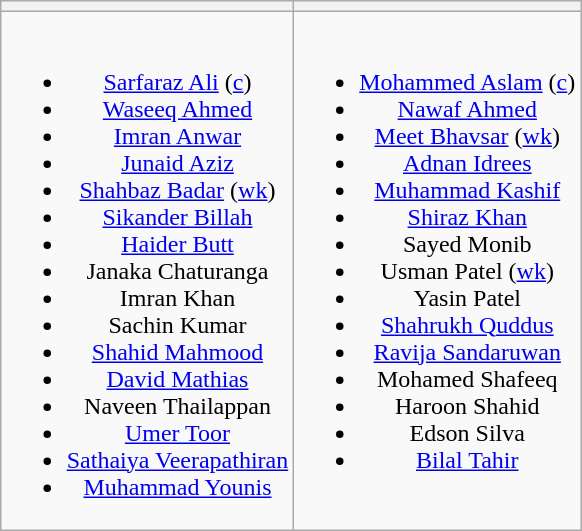<table class="wikitable" style="text-align:center; margin:auto">
<tr>
<th></th>
<th></th>
</tr>
<tr style="vertical-align:top">
<td><br><ul><li><a href='#'>Sarfaraz Ali</a> (<a href='#'>c</a>)</li><li><a href='#'>Waseeq Ahmed</a></li><li><a href='#'>Imran Anwar</a></li><li><a href='#'>Junaid Aziz</a></li><li><a href='#'>Shahbaz Badar</a> (<a href='#'>wk</a>)</li><li><a href='#'>Sikander Billah</a></li><li><a href='#'>Haider Butt</a></li><li>Janaka Chaturanga</li><li>Imran Khan</li><li>Sachin Kumar</li><li><a href='#'>Shahid Mahmood</a></li><li><a href='#'>David Mathias</a></li><li>Naveen Thailappan</li><li><a href='#'>Umer Toor</a></li><li><a href='#'>Sathaiya Veerapathiran</a></li><li><a href='#'>Muhammad Younis</a></li></ul></td>
<td><br><ul><li><a href='#'>Mohammed Aslam</a> (<a href='#'>c</a>)</li><li><a href='#'>Nawaf Ahmed</a></li><li><a href='#'>Meet Bhavsar</a> (<a href='#'>wk</a>)</li><li><a href='#'>Adnan Idrees</a></li><li><a href='#'>Muhammad Kashif</a></li><li><a href='#'>Shiraz Khan</a></li><li>Sayed Monib</li><li>Usman Patel (<a href='#'>wk</a>)</li><li>Yasin Patel</li><li><a href='#'>Shahrukh Quddus</a></li><li><a href='#'>Ravija Sandaruwan</a></li><li>Mohamed Shafeeq</li><li>Haroon Shahid</li><li>Edson Silva</li><li><a href='#'>Bilal Tahir</a></li></ul></td>
</tr>
</table>
